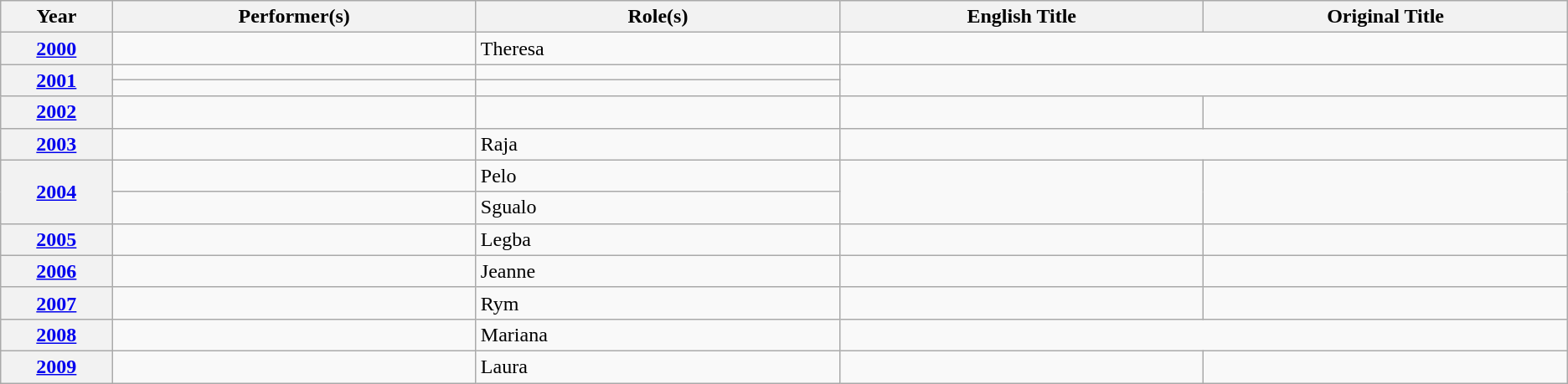<table class="wikitable plainrowheaders">
<tr>
<th scope="col" style="width:3%;">Year</th>
<th scope="col" style="width:10%;">Performer(s)</th>
<th scope="col" style="width:10%;">Role(s)</th>
<th scope="col" style="width:10%;">English Title</th>
<th scope="col" style="width:10%;">Original Title</th>
</tr>
<tr>
<th><a href='#'>2000</a></th>
<td></td>
<td>Theresa</td>
<td colspan="2"></td>
</tr>
<tr>
<th rowspan="2"><a href='#'>2001</a></th>
<td></td>
<td></td>
<td colspan="2" rowspan="2"></td>
</tr>
<tr>
<td></td>
<td></td>
</tr>
<tr>
<th><a href='#'>2002</a></th>
<td></td>
<td></td>
<td></td>
<td></td>
</tr>
<tr>
<th><a href='#'>2003</a></th>
<td></td>
<td>Raja</td>
<td colspan="2"></td>
</tr>
<tr>
<th rowspan="2"><a href='#'>2004</a></th>
<td></td>
<td>Pelo</td>
<td rowspan="2"></td>
<td rowspan="2"></td>
</tr>
<tr>
<td></td>
<td>Sgualo</td>
</tr>
<tr>
<th><a href='#'>2005</a></th>
<td></td>
<td>Legba</td>
<td></td>
<td></td>
</tr>
<tr>
<th><a href='#'>2006</a></th>
<td></td>
<td>Jeanne</td>
<td></td>
<td></td>
</tr>
<tr>
<th><a href='#'>2007</a></th>
<td></td>
<td>Rym</td>
<td></td>
<td></td>
</tr>
<tr>
<th><a href='#'>2008</a></th>
<td></td>
<td>Mariana</td>
<td colspan="2"></td>
</tr>
<tr>
<th><a href='#'>2009</a></th>
<td></td>
<td>Laura</td>
<td></td>
<td></td>
</tr>
</table>
